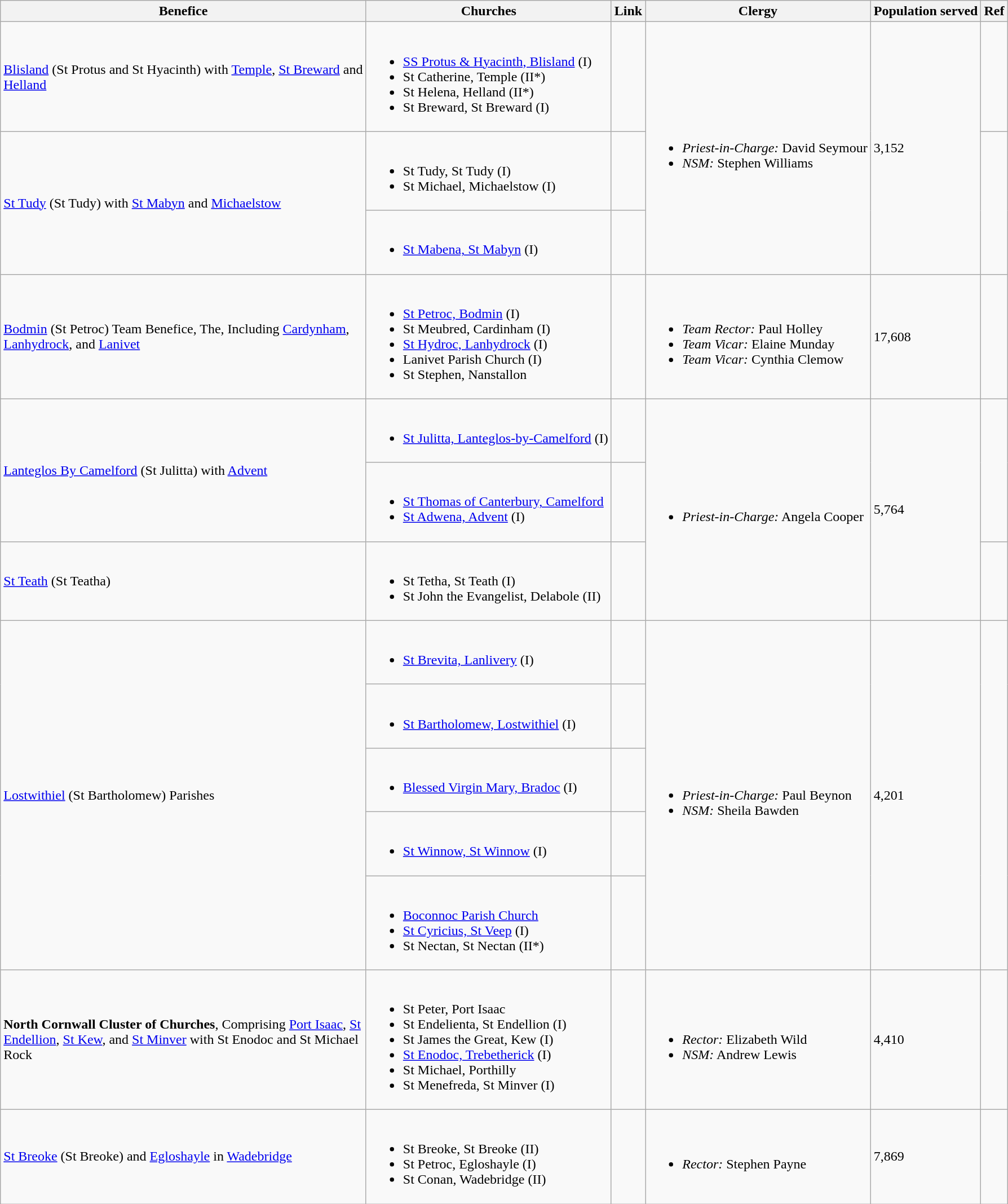<table class="wikitable">
<tr Churches>
<th width="425">Benefice</th>
<th>Churches</th>
<th>Link</th>
<th>Clergy</th>
<th>Population served</th>
<th>Ref</th>
</tr>
<tr>
<td><a href='#'>Blisland</a> (St Protus and St Hyacinth) with <a href='#'>Temple</a>, <a href='#'>St Breward</a> and <a href='#'>Helland</a></td>
<td><br><ul><li><a href='#'>SS Protus & Hyacinth, Blisland</a> (I)</li><li>St Catherine, Temple (II*)</li><li>St Helena, Helland (II*)</li><li>St Breward, St Breward (I)</li></ul></td>
<td></td>
<td rowspan="3"><br><ul><li><em>Priest-in-Charge:</em> David Seymour</li><li><em>NSM:</em> Stephen Williams</li></ul></td>
<td rowspan="3">3,152</td>
<td></td>
</tr>
<tr>
<td rowspan="2"><a href='#'>St Tudy</a> (St Tudy) with <a href='#'>St Mabyn</a> and <a href='#'>Michaelstow</a></td>
<td><br><ul><li>St Tudy, St Tudy (I)</li><li>St Michael, Michaelstow (I)</li></ul></td>
<td></td>
<td rowspan="2"></td>
</tr>
<tr>
<td><br><ul><li><a href='#'>St Mabena, St Mabyn</a> (I)</li></ul></td>
<td></td>
</tr>
<tr>
<td><a href='#'>Bodmin</a> (St Petroc) Team Benefice, The, Including <a href='#'>Cardynham</a>, <a href='#'>Lanhydrock</a>, and <a href='#'>Lanivet</a></td>
<td><br><ul><li><a href='#'>St Petroc, Bodmin</a> (I)</li><li>St Meubred, Cardinham (I)</li><li><a href='#'>St Hydroc, Lanhydrock</a> (I)</li><li>Lanivet Parish Church (I)</li><li>St Stephen, Nanstallon</li></ul></td>
<td></td>
<td><br><ul><li><em>Team Rector:</em> Paul Holley</li><li><em>Team Vicar:</em> Elaine Munday</li><li><em>Team Vicar:</em> Cynthia Clemow</li></ul></td>
<td>17,608</td>
<td></td>
</tr>
<tr>
<td rowspan="2"><a href='#'>Lanteglos By Camelford</a> (St Julitta) with <a href='#'>Advent</a></td>
<td><br><ul><li><a href='#'>St Julitta, Lanteglos-by-Camelford</a> (I)</li></ul></td>
<td></td>
<td rowspan="3"><br><ul><li><em>Priest-in-Charge:</em> Angela Cooper</li></ul></td>
<td rowspan="3">5,764</td>
<td rowspan="2"></td>
</tr>
<tr>
<td><br><ul><li><a href='#'>St Thomas of Canterbury, Camelford</a></li><li><a href='#'>St Adwena, Advent</a> (I)</li></ul></td>
<td></td>
</tr>
<tr>
<td><a href='#'>St Teath</a> (St Teatha)</td>
<td><br><ul><li>St Tetha, St Teath (I)</li><li>St John the Evangelist, Delabole (II)</li></ul></td>
<td></td>
<td></td>
</tr>
<tr>
<td rowspan="5"><a href='#'>Lostwithiel</a> (St Bartholomew) Parishes</td>
<td><br><ul><li><a href='#'>St Brevita, Lanlivery</a> (I)</li></ul></td>
<td></td>
<td rowspan="5"><br><ul><li><em>Priest-in-Charge:</em> Paul Beynon</li><li><em>NSM:</em> Sheila Bawden</li></ul></td>
<td rowspan="5">4,201</td>
<td rowspan="5"></td>
</tr>
<tr>
<td><br><ul><li><a href='#'>St Bartholomew, Lostwithiel</a> (I)</li></ul></td>
<td></td>
</tr>
<tr>
<td><br><ul><li><a href='#'>Blessed Virgin Mary, Bradoc</a> (I)</li></ul></td>
<td></td>
</tr>
<tr>
<td><br><ul><li><a href='#'>St Winnow, St Winnow</a> (I)</li></ul></td>
<td></td>
</tr>
<tr>
<td><br><ul><li><a href='#'>Boconnoc Parish Church</a></li><li><a href='#'>St Cyricius, St Veep</a> (I)</li><li>St Nectan, St Nectan (II*)</li></ul></td>
<td></td>
</tr>
<tr>
<td><strong>North Cornwall Cluster of Churches</strong>, Comprising <a href='#'>Port Isaac</a>, <a href='#'>St Endellion</a>, <a href='#'>St Kew</a>, and <a href='#'>St Minver</a> with St Enodoc and St Michael Rock</td>
<td><br><ul><li>St Peter, Port Isaac</li><li>St Endelienta, St Endellion (I)</li><li>St James the Great, Kew (I)</li><li><a href='#'>St Enodoc, Trebetherick</a> (I)</li><li>St Michael, Porthilly</li><li>St Menefreda, St Minver (I)</li></ul></td>
<td><br></td>
<td><br><ul><li><em>Rector:</em> Elizabeth Wild</li><li><em>NSM:</em> Andrew Lewis</li></ul></td>
<td>4,410</td>
<td></td>
</tr>
<tr>
<td><a href='#'>St Breoke</a> (St Breoke) and <a href='#'>Egloshayle</a> in <a href='#'>Wadebridge</a></td>
<td><br><ul><li>St Breoke, St Breoke (II)</li><li>St Petroc, Egloshayle (I)</li><li>St Conan, Wadebridge (II)</li></ul></td>
<td></td>
<td><br><ul><li><em>Rector:</em> Stephen Payne</li></ul></td>
<td>7,869</td>
<td></td>
</tr>
</table>
